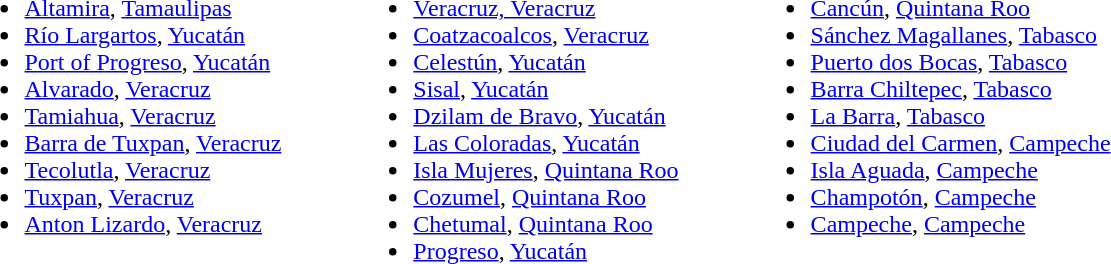<table>
<tr valign=top>
<td><br><ul><li><a href='#'>Altamira</a>, <a href='#'>Tamaulipas</a></li><li><a href='#'>Río Largartos</a>, <a href='#'>Yucatán</a></li><li><a href='#'>Port of Progreso</a>, <a href='#'>Yucatán</a></li><li><a href='#'>Alvarado</a>, <a href='#'>Veracruz</a></li><li><a href='#'>Tamiahua</a>, <a href='#'>Veracruz</a></li><li><a href='#'>Barra de Tuxpan</a>, <a href='#'>Veracruz</a></li><li><a href='#'>Tecolutla</a>, <a href='#'>Veracruz</a></li><li><a href='#'>Tuxpan</a>, <a href='#'>Veracruz</a></li><li><a href='#'>Anton Lizardo</a>, <a href='#'>Veracruz</a></li></ul></td>
<td width=40></td>
<td><br><ul><li><a href='#'>Veracruz, Veracruz</a></li><li><a href='#'>Coatzacoalcos</a>, <a href='#'>Veracruz</a></li><li><a href='#'>Celestún</a>, <a href='#'>Yucatán</a></li><li><a href='#'>Sisal</a>, <a href='#'>Yucatán</a></li><li><a href='#'>Dzilam de Bravo</a>, <a href='#'>Yucatán</a></li><li><a href='#'>Las Coloradas</a>, <a href='#'>Yucatán</a></li><li><a href='#'>Isla Mujeres</a>, <a href='#'>Quintana Roo</a></li><li><a href='#'>Cozumel</a>, <a href='#'>Quintana Roo</a></li><li><a href='#'>Chetumal</a>, <a href='#'>Quintana Roo</a></li><li><a href='#'>Progreso</a>, <a href='#'>Yucatán</a></li></ul></td>
<td width=40></td>
<td><br><ul><li><a href='#'>Cancún</a>, <a href='#'>Quintana Roo</a></li><li><a href='#'>Sánchez Magallanes</a>, <a href='#'>Tabasco</a></li><li><a href='#'>Puerto dos Bocas</a>, <a href='#'>Tabasco</a></li><li><a href='#'>Barra Chiltepec</a>, <a href='#'>Tabasco</a></li><li><a href='#'>La Barra</a>, <a href='#'>Tabasco</a></li><li><a href='#'>Ciudad del Carmen</a>, <a href='#'>Campeche</a></li><li><a href='#'>Isla Aguada</a>, <a href='#'>Campeche</a></li><li><a href='#'>Champotón</a>, <a href='#'>Campeche</a></li><li><a href='#'>Campeche</a>, <a href='#'>Campeche</a></li></ul></td>
</tr>
</table>
